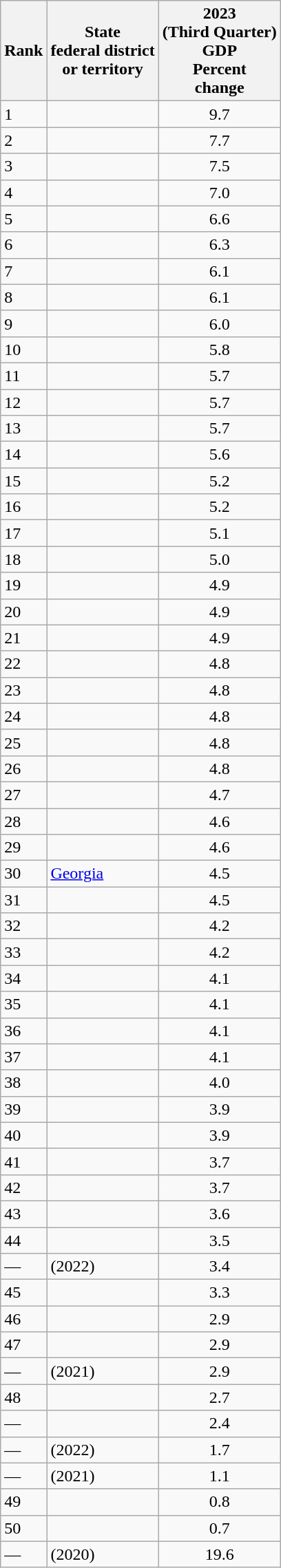<table class="wikitable sortable">
<tr>
<th>Rank</th>
<th>State<br> federal district<br> or territory</th>
<th>2023<br>(Third Quarter)<br>GDP<br>Percent<br>change<br></th>
</tr>
<tr>
<td>1</td>
<td></td>
<td align="center"> 9.7</td>
</tr>
<tr>
<td>2</td>
<td></td>
<td align=center> 7.7</td>
</tr>
<tr>
<td>3</td>
<td></td>
<td align="center"> 7.5</td>
</tr>
<tr>
<td>4</td>
<td></td>
<td align="center"> 7.0</td>
</tr>
<tr>
<td>5</td>
<td></td>
<td align="center"> 6.6</td>
</tr>
<tr>
<td>6</td>
<td></td>
<td align="center"> 6.3</td>
</tr>
<tr>
<td>7</td>
<td></td>
<td align="center"> 6.1</td>
</tr>
<tr>
<td>8</td>
<td></td>
<td align="center"> 6.1</td>
</tr>
<tr>
<td>9</td>
<td></td>
<td align="center"> 6.0</td>
</tr>
<tr>
<td>10</td>
<td></td>
<td align="center"> 5.8</td>
</tr>
<tr>
<td>11</td>
<td></td>
<td align="center"> 5.7</td>
</tr>
<tr>
<td>12</td>
<td></td>
<td align="center"> 5.7</td>
</tr>
<tr>
<td>13</td>
<td></td>
<td align="center"> 5.7</td>
</tr>
<tr>
<td>14</td>
<td></td>
<td align="center"> 5.6</td>
</tr>
<tr>
<td>15</td>
<td></td>
<td align="center"> 5.2</td>
</tr>
<tr>
<td>16</td>
<td></td>
<td align="center"> 5.2</td>
</tr>
<tr>
<td>17</td>
<td></td>
<td align="center"> 5.1</td>
</tr>
<tr>
<td>18</td>
<td></td>
<td align="center"> 5.0</td>
</tr>
<tr>
<td>19</td>
<td></td>
<td align="center"> 4.9</td>
</tr>
<tr>
<td>20</td>
<td></td>
<td align="center"> 4.9</td>
</tr>
<tr>
<td>21</td>
<td></td>
<td align="center"> 4.9</td>
</tr>
<tr>
<td>22</td>
<td></td>
<td align="center"> 4.8</td>
</tr>
<tr>
<td>23</td>
<td></td>
<td align="center"> 4.8</td>
</tr>
<tr>
<td>24</td>
<td></td>
<td align="center"> 4.8</td>
</tr>
<tr>
<td>25</td>
<td></td>
<td align="center"> 4.8</td>
</tr>
<tr>
<td>26</td>
<td></td>
<td align="center"> 4.8</td>
</tr>
<tr>
<td>27</td>
<td></td>
<td align="center"> 4.7</td>
</tr>
<tr>
<td>28</td>
<td></td>
<td align=center> 4.6</td>
</tr>
<tr>
<td>29</td>
<td></td>
<td align="center"> 4.6</td>
</tr>
<tr>
<td>30</td>
<td> <a href='#'>Georgia</a></td>
<td align="center"> 4.5</td>
</tr>
<tr>
<td>31</td>
<td></td>
<td align="center"> 4.5</td>
</tr>
<tr>
<td>32</td>
<td></td>
<td align="center"> 4.2</td>
</tr>
<tr>
<td>33</td>
<td></td>
<td align="center"> 4.2</td>
</tr>
<tr>
<td>34</td>
<td></td>
<td align="center"> 4.1</td>
</tr>
<tr>
<td>35</td>
<td></td>
<td align="center"> 4.1</td>
</tr>
<tr>
<td>36</td>
<td></td>
<td align=center> 4.1</td>
</tr>
<tr>
<td>37</td>
<td></td>
<td align="center"> 4.1</td>
</tr>
<tr>
<td>38</td>
<td></td>
<td align="center"> 4.0</td>
</tr>
<tr>
<td>39</td>
<td></td>
<td align="center"> 3.9</td>
</tr>
<tr>
<td>40</td>
<td></td>
<td align="center"> 3.9</td>
</tr>
<tr>
<td>41</td>
<td></td>
<td align="center"> 3.7</td>
</tr>
<tr>
<td>42</td>
<td></td>
<td align="center"> 3.7</td>
</tr>
<tr>
<td>43</td>
<td></td>
<td align="center"> 3.6</td>
</tr>
<tr>
<td>44</td>
<td></td>
<td align="center"> 3.5</td>
</tr>
<tr>
<td>—</td>
<td> (2022)</td>
<td align="center"> 3.4</td>
</tr>
<tr>
<td>45</td>
<td></td>
<td align="center"> 3.3</td>
</tr>
<tr>
<td>46</td>
<td></td>
<td align="center"> 2.9</td>
</tr>
<tr>
<td>47</td>
<td></td>
<td align="center"> 2.9</td>
</tr>
<tr>
<td>—</td>
<td> (2021)</td>
<td align="center"> 2.9</td>
</tr>
<tr>
<td>48</td>
<td></td>
<td align=center> 2.7</td>
</tr>
<tr>
<td>—</td>
<td></td>
<td align="center"> 2.4</td>
</tr>
<tr>
<td>—</td>
<td> (2022)</td>
<td align="center"> 1.7</td>
</tr>
<tr>
<td>—</td>
<td> (2021)</td>
<td align="center"> 1.1</td>
</tr>
<tr>
<td>49</td>
<td></td>
<td align="center"> 0.8</td>
</tr>
<tr>
<td>50</td>
<td></td>
<td align="center"> 0.7</td>
</tr>
<tr>
<td>—</td>
<td> (2020)</td>
<td align="center"> 19.6</td>
</tr>
</table>
